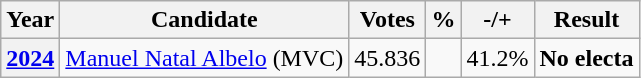<table class="wikitable">
<tr>
<th>Year</th>
<th>Candidate</th>
<th>Votes</th>
<th>%</th>
<th>-/+</th>
<th>Result</th>
</tr>
<tr>
<th><a href='#'>2024</a></th>
<td><a href='#'>Manuel Natal Albelo</a> (MVC)</td>
<td>45.836</td>
<td></td>
<td>41.2%</td>
<td><strong>No electa</strong></td>
</tr>
</table>
